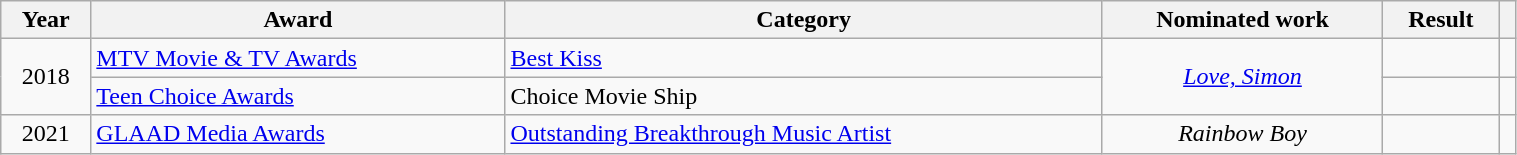<table class="wikitable plainrowheaders" style="width:80%;">
<tr>
<th scope="col">Year</th>
<th scope="col">Award</th>
<th scope="col">Category</th>
<th scope="col">Nominated work</th>
<th scope="col">Result</th>
<th scope="col"></th>
</tr>
<tr>
<td rowspan="2" style="text-align:center;">2018</td>
<td><a href='#'>MTV Movie & TV Awards</a></td>
<td><a href='#'>Best Kiss</a> </td>
<td rowspan="2" style="text-align:center;"><em><a href='#'>Love, Simon</a></em></td>
<td></td>
<td style="text-align: center;"></td>
</tr>
<tr>
<td><a href='#'>Teen Choice Awards</a></td>
<td>Choice Movie Ship </td>
<td></td>
<td style="text-align: center;"></td>
</tr>
<tr>
<td style="text-align:center;">2021</td>
<td><a href='#'>GLAAD Media Awards</a></td>
<td><a href='#'>Outstanding Breakthrough Music Artist</a></td>
<td style="text-align:center;"><em>Rainbow Boy</em></td>
<td></td>
<td style="text-align:center;"></td>
</tr>
</table>
